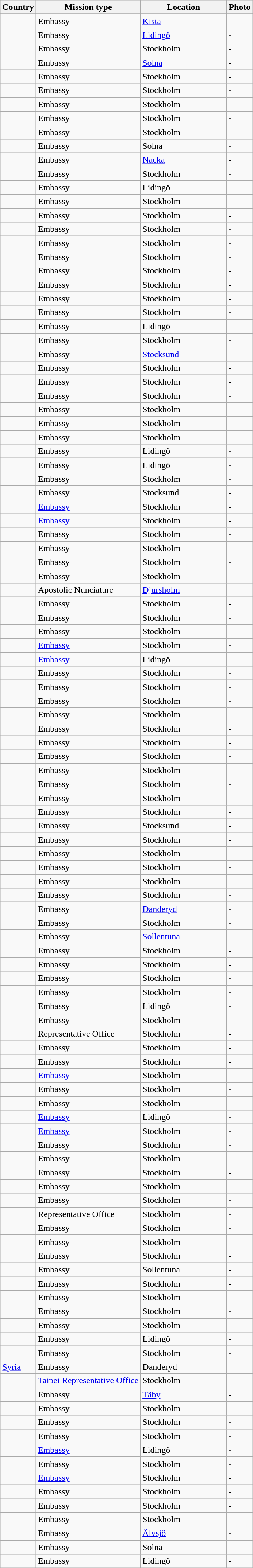<table class="wikitable sortable">
<tr valign="middle">
<th>Country</th>
<th>Mission type</th>
<th width=150px>Location</th>
<th>Photo</th>
</tr>
<tr style="font-weight:bold; background-color: #DDDDDD">
</tr>
<tr>
<td></td>
<td>Embassy</td>
<td><a href='#'>Kista</a></td>
<td>-</td>
</tr>
<tr>
<td></td>
<td>Embassy</td>
<td><a href='#'>Lidingö</a></td>
<td>-</td>
</tr>
<tr>
<td></td>
<td>Embassy</td>
<td>Stockholm</td>
<td>-</td>
</tr>
<tr>
<td></td>
<td>Embassy</td>
<td><a href='#'>Solna</a></td>
<td>-</td>
</tr>
<tr>
<td></td>
<td>Embassy</td>
<td>Stockholm</td>
<td>-</td>
</tr>
<tr>
<td></td>
<td>Embassy</td>
<td>Stockholm</td>
<td>-</td>
</tr>
<tr>
<td></td>
<td>Embassy</td>
<td>Stockholm</td>
<td> -</td>
</tr>
<tr>
<td></td>
<td>Embassy</td>
<td>Stockholm</td>
<td> -</td>
</tr>
<tr>
<td></td>
<td>Embassy</td>
<td>Stockholm</td>
<td>-</td>
</tr>
<tr>
<td></td>
<td>Embassy</td>
<td>Solna</td>
<td> -</td>
</tr>
<tr>
<td></td>
<td>Embassy</td>
<td><a href='#'>Nacka</a></td>
<td>-</td>
</tr>
<tr>
<td></td>
<td>Embassy</td>
<td>Stockholm</td>
<td> -</td>
</tr>
<tr>
<td></td>
<td>Embassy</td>
<td>Lidingö</td>
<td>-</td>
</tr>
<tr>
<td></td>
<td>Embassy</td>
<td>Stockholm</td>
<td> -</td>
</tr>
<tr>
<td></td>
<td>Embassy</td>
<td>Stockholm</td>
<td>-</td>
</tr>
<tr>
<td></td>
<td>Embassy</td>
<td>Stockholm</td>
<td> -</td>
</tr>
<tr>
<td></td>
<td>Embassy</td>
<td>Stockholm</td>
<td> -</td>
</tr>
<tr>
<td></td>
<td>Embassy</td>
<td>Stockholm</td>
<td> -</td>
</tr>
<tr>
<td></td>
<td>Embassy</td>
<td>Stockholm</td>
<td> -</td>
</tr>
<tr>
<td></td>
<td>Embassy</td>
<td>Stockholm</td>
<td> -</td>
</tr>
<tr>
<td></td>
<td>Embassy</td>
<td>Stockholm</td>
<td> -</td>
</tr>
<tr>
<td></td>
<td>Embassy</td>
<td>Stockholm</td>
<td>-</td>
</tr>
<tr>
<td></td>
<td>Embassy</td>
<td>Lidingö</td>
<td>-</td>
</tr>
<tr>
<td></td>
<td>Embassy</td>
<td>Stockholm</td>
<td> -</td>
</tr>
<tr>
<td></td>
<td>Embassy</td>
<td><a href='#'>Stocksund</a></td>
<td> -</td>
</tr>
<tr>
<td></td>
<td>Embassy</td>
<td>Stockholm</td>
<td>-</td>
</tr>
<tr>
<td></td>
<td>Embassy</td>
<td>Stockholm</td>
<td> -</td>
</tr>
<tr>
<td></td>
<td>Embassy</td>
<td>Stockholm</td>
<td> -</td>
</tr>
<tr>
<td></td>
<td>Embassy</td>
<td>Stockholm</td>
<td>-</td>
</tr>
<tr>
<td></td>
<td>Embassy</td>
<td>Stockholm</td>
<td>-</td>
</tr>
<tr>
<td></td>
<td>Embassy</td>
<td>Stockholm</td>
<td> -</td>
</tr>
<tr>
<td></td>
<td>Embassy</td>
<td>Lidingö</td>
<td>-</td>
</tr>
<tr>
<td></td>
<td>Embassy</td>
<td>Lidingö</td>
<td>-</td>
</tr>
<tr>
<td></td>
<td>Embassy</td>
<td>Stockholm</td>
<td> -</td>
</tr>
<tr>
<td></td>
<td>Embassy</td>
<td>Stocksund</td>
<td>-</td>
</tr>
<tr>
<td></td>
<td><a href='#'>Embassy</a></td>
<td>Stockholm</td>
<td> -</td>
</tr>
<tr>
<td></td>
<td><a href='#'>Embassy</a></td>
<td>Stockholm</td>
<td> -</td>
</tr>
<tr>
<td></td>
<td>Embassy</td>
<td>Stockholm</td>
<td> -</td>
</tr>
<tr>
<td></td>
<td>Embassy</td>
<td>Stockholm</td>
<td> -</td>
</tr>
<tr>
<td></td>
<td>Embassy</td>
<td>Stockholm</td>
<td> -</td>
</tr>
<tr>
<td></td>
<td>Embassy</td>
<td>Stockholm</td>
<td>-</td>
</tr>
<tr>
<td></td>
<td>Apostolic Nunciature</td>
<td><a href='#'>Djursholm</a></td>
<td></td>
</tr>
<tr>
<td></td>
<td>Embassy</td>
<td>Stockholm</td>
<td> -</td>
</tr>
<tr>
<td></td>
<td>Embassy</td>
<td>Stockholm</td>
<td> -</td>
</tr>
<tr>
<td></td>
<td>Embassy</td>
<td>Stockholm</td>
<td> -</td>
</tr>
<tr>
<td></td>
<td><a href='#'>Embassy</a></td>
<td>Stockholm</td>
<td> -</td>
</tr>
<tr>
<td></td>
<td><a href='#'>Embassy</a></td>
<td>Lidingö</td>
<td>-</td>
</tr>
<tr>
<td></td>
<td>Embassy</td>
<td>Stockholm</td>
<td> -</td>
</tr>
<tr>
<td></td>
<td>Embassy</td>
<td>Stockholm</td>
<td> -</td>
</tr>
<tr>
<td></td>
<td>Embassy</td>
<td>Stockholm</td>
<td> -</td>
</tr>
<tr>
<td></td>
<td>Embassy</td>
<td>Stockholm</td>
<td> -</td>
</tr>
<tr>
<td></td>
<td>Embassy</td>
<td>Stockholm</td>
<td> -</td>
</tr>
<tr>
<td></td>
<td>Embassy</td>
<td>Stockholm</td>
<td>-</td>
</tr>
<tr>
<td></td>
<td>Embassy</td>
<td>Stockholm</td>
<td>-</td>
</tr>
<tr>
<td></td>
<td>Embassy</td>
<td>Stockholm</td>
<td>-</td>
</tr>
<tr>
<td></td>
<td>Embassy</td>
<td>Stockholm</td>
<td>-</td>
</tr>
<tr>
<td></td>
<td>Embassy</td>
<td>Stockholm</td>
<td>-</td>
</tr>
<tr>
<td></td>
<td>Embassy</td>
<td>Stockholm</td>
<td> -</td>
</tr>
<tr>
<td></td>
<td>Embassy</td>
<td>Stocksund</td>
<td>-</td>
</tr>
<tr>
<td></td>
<td>Embassy</td>
<td>Stockholm</td>
<td> -</td>
</tr>
<tr>
<td></td>
<td>Embassy</td>
<td>Stockholm</td>
<td> -</td>
</tr>
<tr>
<td></td>
<td>Embassy</td>
<td>Stockholm</td>
<td>-</td>
</tr>
<tr>
<td></td>
<td>Embassy</td>
<td>Stockholm</td>
<td> -</td>
</tr>
<tr>
<td></td>
<td>Embassy</td>
<td>Stockholm</td>
<td>-</td>
</tr>
<tr>
<td></td>
<td>Embassy</td>
<td><a href='#'>Danderyd</a></td>
<td>-</td>
</tr>
<tr>
<td></td>
<td>Embassy</td>
<td>Stockholm</td>
<td> -</td>
</tr>
<tr>
<td></td>
<td>Embassy</td>
<td><a href='#'>Sollentuna</a></td>
<td>-</td>
</tr>
<tr>
<td></td>
<td>Embassy</td>
<td>Stockholm</td>
<td>-</td>
</tr>
<tr>
<td></td>
<td>Embassy</td>
<td>Stockholm</td>
<td> -</td>
</tr>
<tr>
<td></td>
<td>Embassy</td>
<td>Stockholm</td>
<td>-</td>
</tr>
<tr>
<td></td>
<td>Embassy</td>
<td>Stockholm</td>
<td> -</td>
</tr>
<tr>
<td></td>
<td>Embassy</td>
<td>Lidingö</td>
<td>-</td>
</tr>
<tr>
<td></td>
<td>Embassy</td>
<td>Stockholm</td>
<td>-</td>
</tr>
<tr>
<td></td>
<td>Representative Office</td>
<td>Stockholm</td>
<td>-</td>
</tr>
<tr>
<td></td>
<td>Embassy</td>
<td>Stockholm</td>
<td> -</td>
</tr>
<tr>
<td></td>
<td>Embassy</td>
<td>Stockholm</td>
<td> -</td>
</tr>
<tr>
<td></td>
<td><a href='#'>Embassy</a></td>
<td>Stockholm</td>
<td> -</td>
</tr>
<tr>
<td></td>
<td>Embassy</td>
<td>Stockholm</td>
<td> -</td>
</tr>
<tr>
<td></td>
<td>Embassy</td>
<td>Stockholm</td>
<td> -</td>
</tr>
<tr>
<td></td>
<td><a href='#'>Embassy</a></td>
<td>Lidingö</td>
<td> -</td>
</tr>
<tr>
<td></td>
<td><a href='#'>Embassy</a></td>
<td>Stockholm</td>
<td> -</td>
</tr>
<tr>
<td></td>
<td>Embassy</td>
<td>Stockholm</td>
<td> -</td>
</tr>
<tr>
<td></td>
<td>Embassy</td>
<td>Stockholm</td>
<td>-</td>
</tr>
<tr>
<td></td>
<td>Embassy</td>
<td>Stockholm</td>
<td> -</td>
</tr>
<tr>
<td></td>
<td>Embassy</td>
<td>Stockholm</td>
<td> -</td>
</tr>
<tr>
<td></td>
<td>Embassy</td>
<td>Stockholm</td>
<td>-</td>
</tr>
<tr>
<td></td>
<td>Representative Office</td>
<td>Stockholm</td>
<td>-</td>
</tr>
<tr>
<td></td>
<td>Embassy</td>
<td>Stockholm</td>
<td> -</td>
</tr>
<tr>
<td></td>
<td>Embassy</td>
<td>Stockholm</td>
<td> -</td>
</tr>
<tr>
<td></td>
<td>Embassy</td>
<td>Stockholm</td>
<td> -</td>
</tr>
<tr>
<td></td>
<td>Embassy</td>
<td>Sollentuna</td>
<td>-</td>
</tr>
<tr>
<td></td>
<td>Embassy</td>
<td>Stockholm</td>
<td> -</td>
</tr>
<tr>
<td></td>
<td>Embassy</td>
<td>Stockholm</td>
<td> -</td>
</tr>
<tr>
<td></td>
<td>Embassy</td>
<td>Stockholm</td>
<td> -</td>
</tr>
<tr>
<td></td>
<td>Embassy</td>
<td>Stockholm</td>
<td>-</td>
</tr>
<tr>
<td></td>
<td>Embassy</td>
<td>Lidingö</td>
<td>-</td>
</tr>
<tr>
<td></td>
<td>Embassy</td>
<td>Stockholm</td>
<td> -</td>
</tr>
<tr>
<td> <a href='#'>Syria</a></td>
<td>Embassy</td>
<td>Danderyd</td>
<td></td>
</tr>
<tr>
<td></td>
<td><a href='#'>Taipei Representative Office</a></td>
<td>Stockholm</td>
<td> -</td>
</tr>
<tr>
<td></td>
<td>Embassy</td>
<td><a href='#'>Täby</a></td>
<td>-</td>
</tr>
<tr>
<td></td>
<td>Embassy</td>
<td>Stockholm</td>
<td> -</td>
</tr>
<tr>
<td></td>
<td>Embassy</td>
<td>Stockholm</td>
<td>-</td>
</tr>
<tr>
<td></td>
<td>Embassy</td>
<td>Stockholm</td>
<td> -</td>
</tr>
<tr>
<td></td>
<td><a href='#'>Embassy</a></td>
<td>Lidingö</td>
<td> -</td>
</tr>
<tr>
<td></td>
<td>Embassy</td>
<td>Stockholm</td>
<td>-</td>
</tr>
<tr>
<td></td>
<td><a href='#'>Embassy</a></td>
<td>Stockholm</td>
<td> -</td>
</tr>
<tr>
<td></td>
<td>Embassy</td>
<td>Stockholm</td>
<td> -</td>
</tr>
<tr>
<td></td>
<td>Embassy</td>
<td>Stockholm</td>
<td>-</td>
</tr>
<tr>
<td></td>
<td>Embassy</td>
<td>Stockholm</td>
<td>-</td>
</tr>
<tr>
<td></td>
<td>Embassy</td>
<td><a href='#'>Älvsjö</a></td>
<td> -</td>
</tr>
<tr>
<td></td>
<td>Embassy</td>
<td>Solna</td>
<td>-</td>
</tr>
<tr>
<td></td>
<td>Embassy</td>
<td>Lidingö</td>
<td>-</td>
</tr>
</table>
